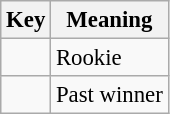<table class="wikitable" style="font-size: 95%;">
<tr>
<th>Key</th>
<th>Meaning</th>
</tr>
<tr>
<td align="center"><strong></strong></td>
<td>Rookie</td>
</tr>
<tr>
<td align="center"><strong></strong></td>
<td>Past winner</td>
</tr>
</table>
